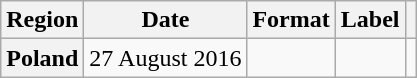<table class="wikitable plainrowheaders">
<tr>
<th scope="col">Region</th>
<th scope="col">Date</th>
<th scope="col">Format</th>
<th scope="col">Label</th>
<th scope="col"></th>
</tr>
<tr>
<th scope="row">Poland</th>
<td>27 August 2016</td>
<td></td>
<td></td>
<td align="center"></td>
</tr>
</table>
